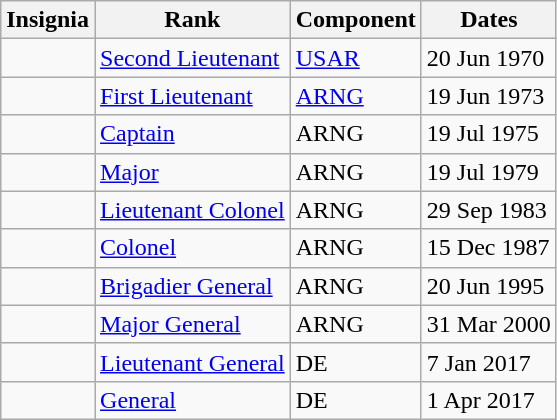<table class="wikitable">
<tr>
<th>Insignia</th>
<th>Rank</th>
<th>Component</th>
<th>Dates</th>
</tr>
<tr>
<td></td>
<td><a href='#'>Second Lieutenant</a></td>
<td><a href='#'>USAR</a></td>
<td>20 Jun 1970</td>
</tr>
<tr>
<td></td>
<td><a href='#'>First Lieutenant</a></td>
<td><a href='#'>ARNG</a></td>
<td>19 Jun 1973</td>
</tr>
<tr>
<td></td>
<td><a href='#'>Captain</a></td>
<td>ARNG</td>
<td>19 Jul 1975</td>
</tr>
<tr>
<td></td>
<td><a href='#'>Major</a></td>
<td>ARNG</td>
<td>19 Jul 1979</td>
</tr>
<tr>
<td></td>
<td><a href='#'>Lieutenant Colonel</a></td>
<td>ARNG</td>
<td>29 Sep 1983</td>
</tr>
<tr>
<td></td>
<td><a href='#'>Colonel</a></td>
<td>ARNG</td>
<td>15 Dec 1987</td>
</tr>
<tr>
<td></td>
<td><a href='#'>Brigadier General</a></td>
<td>ARNG</td>
<td>20 Jun 1995</td>
</tr>
<tr>
<td></td>
<td><a href='#'>Major General</a></td>
<td>ARNG</td>
<td>31 Mar 2000</td>
</tr>
<tr>
<td></td>
<td><a href='#'>Lieutenant General</a></td>
<td>DE</td>
<td>7 Jan 2017</td>
</tr>
<tr>
<td></td>
<td><a href='#'>General</a></td>
<td>DE</td>
<td>1 Apr 2017</td>
</tr>
</table>
